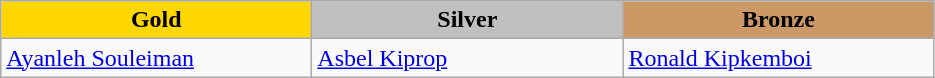<table class="wikitable" style="text-align:left">
<tr align="center">
<td width=200 bgcolor=gold><strong>Gold</strong></td>
<td width=200 bgcolor=silver><strong>Silver</strong></td>
<td width=200 bgcolor=CC9966><strong>Bronze</strong></td>
</tr>
<tr>
<td><a href='#'>Ayanleh Souleiman</a><br><em></em></td>
<td><a href='#'>Asbel Kiprop</a><br><em></em></td>
<td><a href='#'>Ronald Kipkemboi</a><br><em></em></td>
</tr>
</table>
